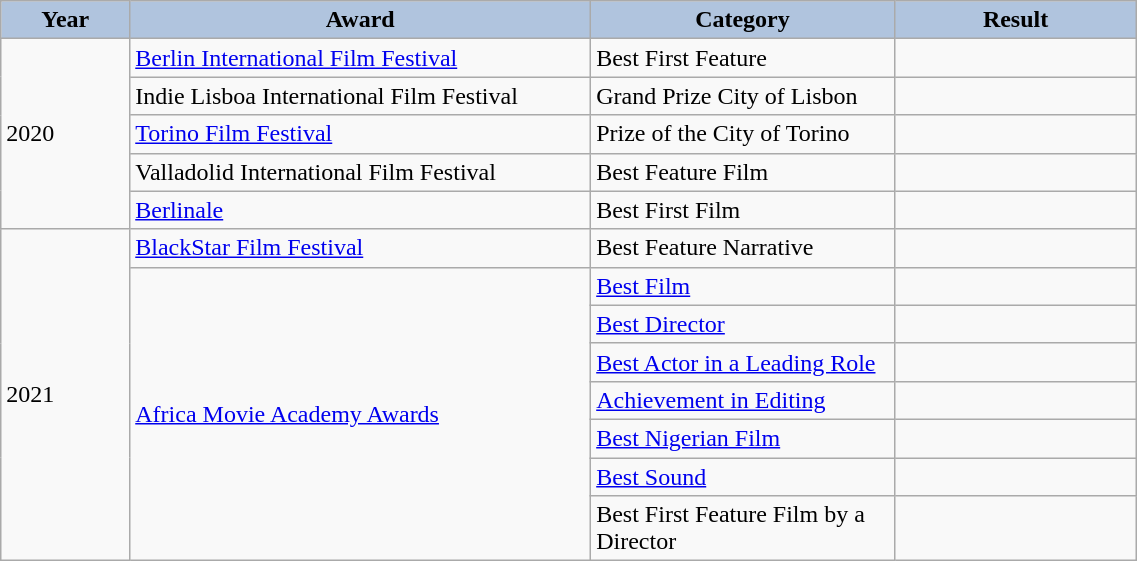<table class="wikitable" width="60%">
<tr>
<th style="width:10pt; background:LightSteelBlue;">Year</th>
<th style="width:100pt; background:LightSteelBlue;">Award</th>
<th style="width:40pt; background:LightSteelBlue;">Category</th>
<th style="width:50pt; background:LightSteelBlue;">Result</th>
</tr>
<tr>
<td rowspan="5">2020</td>
<td rowspan="1"><a href='#'>Berlin International Film Festival</a></td>
<td>Best First Feature</td>
<td></td>
</tr>
<tr>
<td rowspan="1">Indie Lisboa International Film Festival</td>
<td>Grand Prize City of Lisbon</td>
<td></td>
</tr>
<tr>
<td rowspan="1"><a href='#'>Torino Film Festival</a></td>
<td>Prize of the City of Torino</td>
<td></td>
</tr>
<tr>
<td rowspan="1">Valladolid International Film Festival</td>
<td>Best Feature Film</td>
<td></td>
</tr>
<tr>
<td rowspan="1"><a href='#'>Berlinale</a></td>
<td>Best First Film</td>
<td></td>
</tr>
<tr>
<td rowspan="8">2021</td>
<td><a href='#'>BlackStar Film Festival</a></td>
<td>Best Feature Narrative</td>
<td></td>
</tr>
<tr>
<td rowspan="7"><a href='#'>Africa Movie Academy Awards</a></td>
<td><a href='#'>Best Film</a></td>
<td></td>
</tr>
<tr>
<td><a href='#'>Best Director</a></td>
<td></td>
</tr>
<tr>
<td><a href='#'>Best Actor in a Leading Role</a></td>
<td></td>
</tr>
<tr>
<td><a href='#'>Achievement in Editing</a></td>
<td></td>
</tr>
<tr>
<td><a href='#'>Best Nigerian Film</a></td>
<td></td>
</tr>
<tr>
<td><a href='#'>Best Sound</a></td>
<td></td>
</tr>
<tr>
<td>Best First Feature Film by a Director</td>
<td></td>
</tr>
</table>
